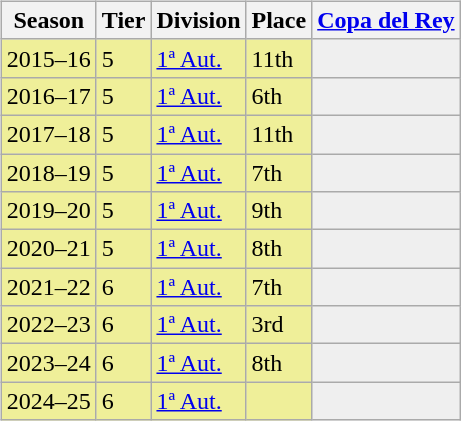<table>
<tr>
<td valign="top" width=0%><br><table class="wikitable">
<tr style="background:#f0f6fa;">
<th>Season</th>
<th>Tier</th>
<th>Division</th>
<th>Place</th>
<th><a href='#'>Copa del Rey</a></th>
</tr>
<tr>
<td style="background:#EFEF99;">2015–16</td>
<td style="background:#EFEF99;">5</td>
<td style="background:#EFEF99;"><a href='#'>1ª Aut.</a></td>
<td style="background:#EFEF99;">11th</td>
<th style="background:#efefef;"></th>
</tr>
<tr>
<td style="background:#EFEF99;">2016–17</td>
<td style="background:#EFEF99;">5</td>
<td style="background:#EFEF99;"><a href='#'>1ª Aut.</a></td>
<td style="background:#EFEF99;">6th</td>
<th style="background:#efefef;"></th>
</tr>
<tr>
<td style="background:#EFEF99;">2017–18</td>
<td style="background:#EFEF99;">5</td>
<td style="background:#EFEF99;"><a href='#'>1ª Aut.</a></td>
<td style="background:#EFEF99;">11th</td>
<th style="background:#efefef;"></th>
</tr>
<tr>
<td style="background:#EFEF99;">2018–19</td>
<td style="background:#EFEF99;">5</td>
<td style="background:#EFEF99;"><a href='#'>1ª Aut.</a></td>
<td style="background:#EFEF99;">7th</td>
<th style="background:#efefef;"></th>
</tr>
<tr>
<td style="background:#EFEF99;">2019–20</td>
<td style="background:#EFEF99;">5</td>
<td style="background:#EFEF99;"><a href='#'>1ª Aut.</a></td>
<td style="background:#EFEF99;">9th</td>
<th style="background:#efefef;"></th>
</tr>
<tr>
<td style="background:#EFEF99;">2020–21</td>
<td style="background:#EFEF99;">5</td>
<td style="background:#EFEF99;"><a href='#'>1ª Aut.</a></td>
<td style="background:#EFEF99;">8th</td>
<th style="background:#efefef;"></th>
</tr>
<tr>
<td style="background:#EFEF99;">2021–22</td>
<td style="background:#EFEF99;">6</td>
<td style="background:#EFEF99;"><a href='#'>1ª Aut.</a></td>
<td style="background:#EFEF99;">7th</td>
<th style="background:#efefef;"></th>
</tr>
<tr>
<td style="background:#EFEF99;">2022–23</td>
<td style="background:#EFEF99;">6</td>
<td style="background:#EFEF99;"><a href='#'>1ª Aut.</a></td>
<td style="background:#EFEF99;">3rd</td>
<th style="background:#efefef;"></th>
</tr>
<tr>
<td style="background:#EFEF99;">2023–24</td>
<td style="background:#EFEF99;">6</td>
<td style="background:#EFEF99;"><a href='#'>1ª Aut.</a></td>
<td style="background:#EFEF99;">8th</td>
<th style="background:#efefef;"></th>
</tr>
<tr>
<td style="background:#EFEF99;">2024–25</td>
<td style="background:#EFEF99;">6</td>
<td style="background:#EFEF99;"><a href='#'>1ª Aut.</a></td>
<td style="background:#EFEF99;"></td>
<th style="background:#efefef;"></th>
</tr>
</table>
</td>
</tr>
</table>
